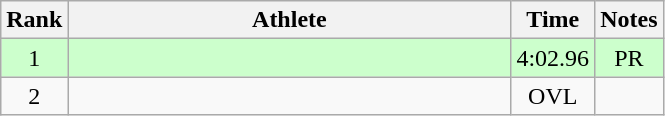<table class="wikitable" style="text-align:center">
<tr>
<th>Rank</th>
<th Style="width:18em">Athlete</th>
<th>Time</th>
<th>Notes</th>
</tr>
<tr style="background:#cfc">
<td>1</td>
<td style="text-align:left"></td>
<td>4:02.96</td>
<td>PR</td>
</tr>
<tr>
<td>2</td>
<td style="text-align:left"></td>
<td>OVL</td>
<td></td>
</tr>
</table>
